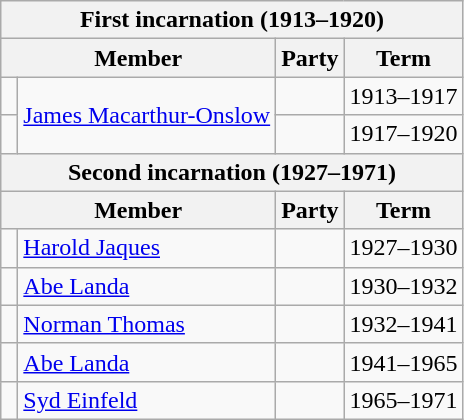<table class="wikitable">
<tr>
<th colspan="4">First incarnation (1913–1920)</th>
</tr>
<tr>
<th colspan="2">Member</th>
<th>Party</th>
<th>Term</th>
</tr>
<tr>
<td> </td>
<td rowspan="2"><a href='#'>James Macarthur-Onslow</a></td>
<td></td>
<td>1913–1917</td>
</tr>
<tr>
<td> </td>
<td></td>
<td>1917–1920</td>
</tr>
<tr>
<th colspan="4">Second incarnation (1927–1971)</th>
</tr>
<tr>
<th colspan="2">Member</th>
<th>Party</th>
<th>Term</th>
</tr>
<tr>
<td> </td>
<td><a href='#'>Harold Jaques</a></td>
<td></td>
<td>1927–1930</td>
</tr>
<tr>
<td> </td>
<td><a href='#'>Abe Landa</a></td>
<td></td>
<td>1930–1932</td>
</tr>
<tr>
<td> </td>
<td><a href='#'>Norman Thomas</a></td>
<td></td>
<td>1932–1941</td>
</tr>
<tr>
<td> </td>
<td><a href='#'>Abe Landa</a></td>
<td></td>
<td>1941–1965</td>
</tr>
<tr>
<td> </td>
<td><a href='#'>Syd Einfeld</a></td>
<td></td>
<td>1965–1971</td>
</tr>
</table>
